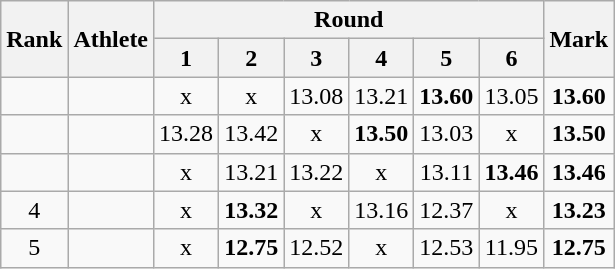<table class="wikitable sortable"  style="text-align:center">
<tr>
<th rowspan=2>Rank</th>
<th rowspan=2>Athlete</th>
<th colspan=6>Round</th>
<th rowspan=2>Mark</th>
</tr>
<tr>
<th>1</th>
<th>2</th>
<th>3</th>
<th>4</th>
<th>5</th>
<th>6</th>
</tr>
<tr>
<td></td>
<td align="left"></td>
<td>x</td>
<td>x</td>
<td>13.08</td>
<td>13.21</td>
<td><strong>13.60</strong></td>
<td>13.05</td>
<td><strong>13.60</strong></td>
</tr>
<tr>
<td></td>
<td align="left"></td>
<td>13.28</td>
<td>13.42</td>
<td>x</td>
<td><strong>13.50</strong></td>
<td>13.03</td>
<td>x</td>
<td><strong>13.50</strong></td>
</tr>
<tr>
<td></td>
<td align="left"></td>
<td>x</td>
<td>13.21</td>
<td>13.22</td>
<td>x</td>
<td>13.11</td>
<td><strong>13.46</strong></td>
<td><strong>13.46</strong></td>
</tr>
<tr>
<td>4</td>
<td align="left"></td>
<td>x</td>
<td><strong>13.32</strong></td>
<td>x</td>
<td>13.16</td>
<td>12.37</td>
<td>x</td>
<td><strong>13.23</strong></td>
</tr>
<tr>
<td>5</td>
<td align="left"></td>
<td>x</td>
<td><strong>12.75</strong></td>
<td>12.52</td>
<td>x</td>
<td>12.53</td>
<td>11.95</td>
<td><strong>12.75</strong></td>
</tr>
</table>
